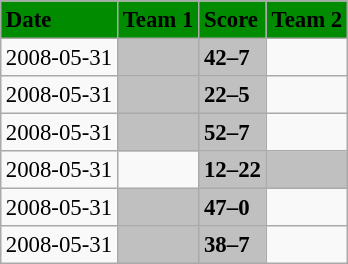<table class="wikitable" style="margin:0.5em auto; font-size:95%">
<tr bgcolor="#008B00">
<td><strong>Date</strong></td>
<td><strong>Team 1</strong></td>
<td><strong>Score</strong></td>
<td><strong>Team 2</strong></td>
</tr>
<tr>
<td>2008-05-31</td>
<td bgcolor="silver"><strong></strong></td>
<td bgcolor="silver"><strong>42–7</strong></td>
<td></td>
</tr>
<tr>
<td>2008-05-31</td>
<td bgcolor="silver"><strong></strong></td>
<td bgcolor="silver"><strong>22–5</strong></td>
<td></td>
</tr>
<tr>
<td>2008-05-31</td>
<td bgcolor="silver"><strong></strong></td>
<td bgcolor="silver"><strong>52–7</strong></td>
<td></td>
</tr>
<tr>
<td>2008-05-31</td>
<td></td>
<td bgcolor="silver"><strong>12–22</strong></td>
<td bgcolor="silver"><strong></strong></td>
</tr>
<tr>
<td>2008-05-31</td>
<td bgcolor="silver"><strong></strong></td>
<td bgcolor="silver"><strong>47–0</strong></td>
<td></td>
</tr>
<tr>
<td>2008-05-31</td>
<td bgcolor="silver"><strong></strong></td>
<td bgcolor="silver"><strong>38–7</strong></td>
<td></td>
</tr>
</table>
